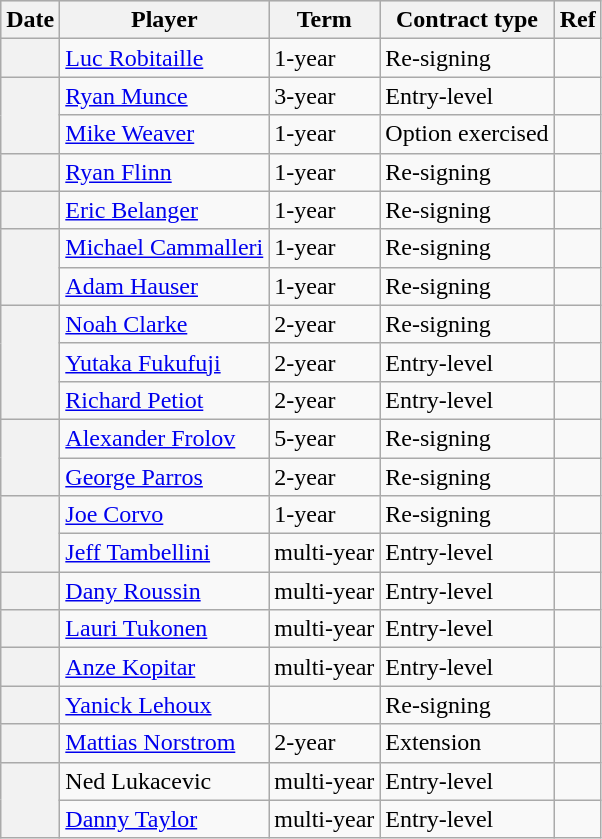<table class="wikitable plainrowheaders">
<tr style="background:#ddd; text-align:center;">
<th>Date</th>
<th>Player</th>
<th>Term</th>
<th>Contract type</th>
<th>Ref</th>
</tr>
<tr>
<th scope="row"></th>
<td><a href='#'>Luc Robitaille</a></td>
<td>1-year</td>
<td>Re-signing</td>
<td></td>
</tr>
<tr>
<th scope="row" rowspan=2></th>
<td><a href='#'>Ryan Munce</a></td>
<td>3-year</td>
<td>Entry-level</td>
<td></td>
</tr>
<tr>
<td><a href='#'>Mike Weaver</a></td>
<td>1-year</td>
<td>Option exercised</td>
<td></td>
</tr>
<tr>
<th scope="row"></th>
<td><a href='#'>Ryan Flinn</a></td>
<td>1-year</td>
<td>Re-signing</td>
<td></td>
</tr>
<tr>
<th scope="row"></th>
<td><a href='#'>Eric Belanger</a></td>
<td>1-year</td>
<td>Re-signing</td>
<td></td>
</tr>
<tr>
<th scope="row" rowspan=2></th>
<td><a href='#'>Michael Cammalleri</a></td>
<td>1-year</td>
<td>Re-signing</td>
<td></td>
</tr>
<tr>
<td><a href='#'>Adam Hauser</a></td>
<td>1-year</td>
<td>Re-signing</td>
<td></td>
</tr>
<tr>
<th scope="row" rowspan=3></th>
<td><a href='#'>Noah Clarke</a></td>
<td>2-year</td>
<td>Re-signing</td>
<td></td>
</tr>
<tr>
<td><a href='#'>Yutaka Fukufuji</a></td>
<td>2-year</td>
<td>Entry-level</td>
<td></td>
</tr>
<tr>
<td><a href='#'>Richard Petiot</a></td>
<td>2-year</td>
<td>Entry-level</td>
<td></td>
</tr>
<tr>
<th scope="row" rowspan=2></th>
<td><a href='#'>Alexander Frolov</a></td>
<td>5-year</td>
<td>Re-signing</td>
<td></td>
</tr>
<tr>
<td><a href='#'>George Parros</a></td>
<td>2-year</td>
<td>Re-signing</td>
<td></td>
</tr>
<tr>
<th scope="row" rowspan=2></th>
<td><a href='#'>Joe Corvo</a></td>
<td>1-year</td>
<td>Re-signing</td>
<td></td>
</tr>
<tr>
<td><a href='#'>Jeff Tambellini</a></td>
<td>multi-year</td>
<td>Entry-level</td>
<td></td>
</tr>
<tr>
<th scope="row"></th>
<td><a href='#'>Dany Roussin</a></td>
<td>multi-year</td>
<td>Entry-level</td>
<td></td>
</tr>
<tr>
<th scope="row"></th>
<td><a href='#'>Lauri Tukonen</a></td>
<td>multi-year</td>
<td>Entry-level</td>
<td></td>
</tr>
<tr>
<th scope="row"></th>
<td><a href='#'>Anze Kopitar</a></td>
<td>multi-year</td>
<td>Entry-level</td>
<td></td>
</tr>
<tr>
<th scope="row"></th>
<td><a href='#'>Yanick Lehoux</a></td>
<td></td>
<td>Re-signing</td>
<td></td>
</tr>
<tr>
<th scope="row"></th>
<td><a href='#'>Mattias Norstrom</a></td>
<td>2-year</td>
<td>Extension</td>
<td></td>
</tr>
<tr>
<th scope="row" rowspan=2></th>
<td>Ned Lukacevic</td>
<td>multi-year</td>
<td>Entry-level</td>
<td></td>
</tr>
<tr>
<td><a href='#'>Danny Taylor</a></td>
<td>multi-year</td>
<td>Entry-level</td>
<td></td>
</tr>
</table>
